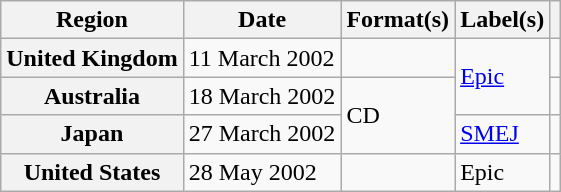<table class="wikitable plainrowheaders">
<tr>
<th scope="col">Region</th>
<th scope="col">Date</th>
<th scope="col">Format(s)</th>
<th scope="col">Label(s)</th>
<th scope="col"></th>
</tr>
<tr>
<th scope="row">United Kingdom</th>
<td>11 March 2002</td>
<td></td>
<td rowspan="2"><a href='#'>Epic</a></td>
<td></td>
</tr>
<tr>
<th scope="row">Australia</th>
<td>18 March 2002</td>
<td rowspan="2">CD</td>
<td></td>
</tr>
<tr>
<th scope="row">Japan</th>
<td>27 March 2002</td>
<td><a href='#'>SMEJ</a></td>
<td></td>
</tr>
<tr>
<th scope="row">United States</th>
<td>28 May 2002</td>
<td></td>
<td>Epic</td>
<td></td>
</tr>
</table>
